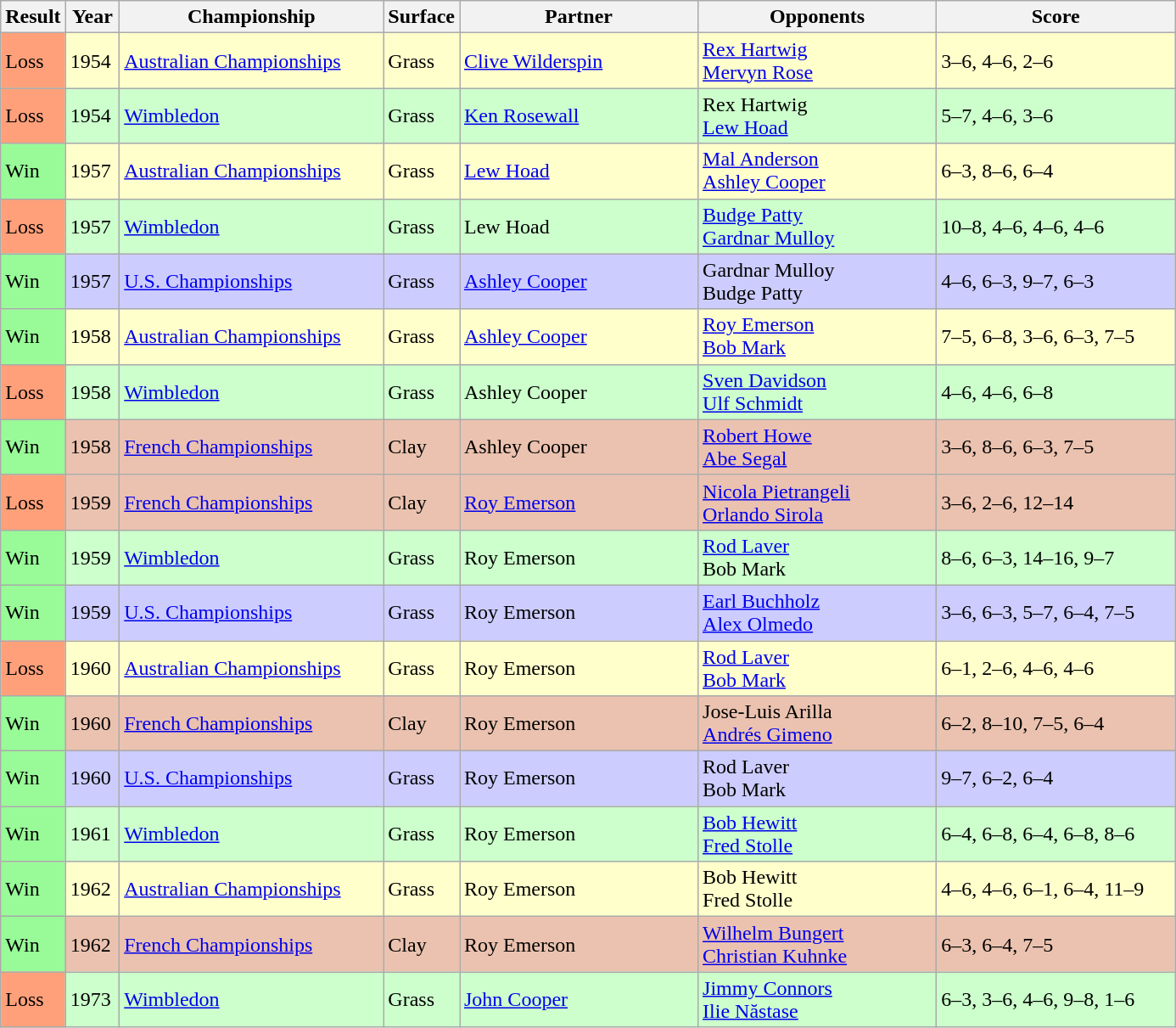<table class="sortable wikitable">
<tr>
<th style="width:40px">Result</th>
<th style="width:35px">Year</th>
<th style="width:200px">Championship</th>
<th style="width:50px">Surface</th>
<th style="width:180px">Partner</th>
<th style="width:180px">Opponents</th>
<th style="width:180px" class="unsortable">Score</th>
</tr>
<tr style="background:#ffffcc;">
<td style="background:#ffa07a;">Loss</td>
<td>1954</td>
<td><a href='#'>Australian Championships</a></td>
<td>Grass</td>
<td> <a href='#'>Clive Wilderspin</a></td>
<td> <a href='#'>Rex Hartwig</a> <br>  <a href='#'>Mervyn Rose</a></td>
<td>3–6, 4–6, 2–6</td>
</tr>
<tr style="background:#ccffcc;">
<td style="background:#ffa07a;">Loss</td>
<td>1954</td>
<td><a href='#'>Wimbledon</a></td>
<td>Grass</td>
<td> <a href='#'>Ken Rosewall</a></td>
<td> Rex Hartwig<br> <a href='#'>Lew Hoad</a></td>
<td>5–7, 4–6, 3–6</td>
</tr>
<tr style="background:#ffffcc;">
<td style="background:#98fb98;">Win</td>
<td>1957</td>
<td><a href='#'>Australian Championships</a></td>
<td>Grass</td>
<td> <a href='#'>Lew Hoad</a></td>
<td> <a href='#'>Mal Anderson</a><br> <a href='#'>Ashley Cooper</a></td>
<td>6–3, 8–6, 6–4</td>
</tr>
<tr style="background:#ccffcc;">
<td style="background:#ffa07a;">Loss</td>
<td>1957</td>
<td><a href='#'>Wimbledon</a></td>
<td>Grass</td>
<td> Lew Hoad</td>
<td> <a href='#'>Budge Patty</a><br> <a href='#'>Gardnar Mulloy</a></td>
<td>10–8, 4–6, 4–6, 4–6</td>
</tr>
<tr style="background:#ccccff;">
<td style="background:#98fb98;">Win</td>
<td>1957</td>
<td><a href='#'>U.S. Championships</a></td>
<td>Grass</td>
<td> <a href='#'>Ashley Cooper</a></td>
<td> Gardnar Mulloy<br> Budge Patty</td>
<td>4–6, 6–3, 9–7, 6–3</td>
</tr>
<tr style="background:#ffffcc;">
<td style="background:#98fb98;">Win</td>
<td>1958</td>
<td><a href='#'>Australian Championships</a></td>
<td>Grass</td>
<td> <a href='#'>Ashley Cooper</a></td>
<td> <a href='#'>Roy Emerson</a><br> <a href='#'>Bob Mark</a></td>
<td>7–5, 6–8, 3–6, 6–3, 7–5</td>
</tr>
<tr style="background:#ccffcc;">
<td style="background:#ffa07a;">Loss</td>
<td>1958</td>
<td><a href='#'>Wimbledon</a></td>
<td>Grass</td>
<td> Ashley Cooper</td>
<td> <a href='#'>Sven Davidson</a><br> <a href='#'>Ulf Schmidt</a></td>
<td>4–6, 4–6, 6–8</td>
</tr>
<tr style="background:#ebc2af;">
<td style="background:#98fb98;">Win</td>
<td>1958</td>
<td><a href='#'>French Championships</a></td>
<td>Clay</td>
<td> Ashley Cooper</td>
<td> <a href='#'>Robert Howe</a><br> <a href='#'>Abe Segal</a></td>
<td>3–6, 8–6, 6–3, 7–5</td>
</tr>
<tr style="background:#ebc2af;">
<td style="background:#ffa07a;">Loss</td>
<td>1959</td>
<td><a href='#'>French Championships</a></td>
<td>Clay</td>
<td> <a href='#'>Roy Emerson</a></td>
<td> <a href='#'>Nicola Pietrangeli</a> <br> <a href='#'>Orlando Sirola</a></td>
<td>3–6, 2–6, 12–14</td>
</tr>
<tr style="background:#ccffcc;">
<td style="background:#98fb98;">Win</td>
<td>1959</td>
<td><a href='#'>Wimbledon</a></td>
<td>Grass</td>
<td> Roy Emerson</td>
<td> <a href='#'>Rod Laver</a> <br>  Bob Mark</td>
<td>8–6, 6–3, 14–16, 9–7</td>
</tr>
<tr style="background:#ccccff;">
<td style="background:#98fb98;">Win</td>
<td>1959</td>
<td><a href='#'>U.S. Championships</a></td>
<td>Grass</td>
<td> Roy Emerson</td>
<td> <a href='#'>Earl Buchholz</a> <br>  <a href='#'>Alex Olmedo</a></td>
<td>3–6, 6–3, 5–7, 6–4, 7–5</td>
</tr>
<tr style="background:#ffffcc;">
<td style="background:#ffa07a;">Loss</td>
<td>1960</td>
<td><a href='#'>Australian Championships</a></td>
<td>Grass</td>
<td> Roy Emerson</td>
<td> <a href='#'>Rod Laver</a> <br>  <a href='#'>Bob Mark</a></td>
<td>6–1, 2–6, 4–6, 4–6</td>
</tr>
<tr style="background:#ebc2af;">
<td style="background:#98fb98;">Win</td>
<td>1960</td>
<td><a href='#'>French Championships</a></td>
<td>Clay</td>
<td> Roy Emerson</td>
<td> Jose-Luis Arilla <br>  <a href='#'>Andrés Gimeno</a></td>
<td>6–2, 8–10, 7–5, 6–4</td>
</tr>
<tr style="background:#ccccff;">
<td style="background:#98fb98;">Win</td>
<td>1960</td>
<td><a href='#'>U.S. Championships</a></td>
<td>Grass</td>
<td> Roy Emerson</td>
<td> Rod Laver <br>  Bob Mark</td>
<td>9–7, 6–2, 6–4</td>
</tr>
<tr style="background:#ccffcc;">
<td style="background:#98fb98;">Win</td>
<td>1961</td>
<td><a href='#'>Wimbledon</a></td>
<td>Grass</td>
<td> Roy Emerson</td>
<td> <a href='#'>Bob Hewitt</a> <br>  <a href='#'>Fred Stolle</a></td>
<td>6–4, 6–8, 6–4, 6–8, 8–6</td>
</tr>
<tr style="background:#ffffcc;">
<td style="background:#98fb98;">Win</td>
<td>1962</td>
<td><a href='#'>Australian Championships</a></td>
<td>Grass</td>
<td> Roy Emerson</td>
<td> Bob Hewitt <br>  Fred Stolle</td>
<td>4–6, 4–6, 6–1, 6–4, 11–9</td>
</tr>
<tr style="background:#ebc2af;">
<td style="background:#98fb98;">Win</td>
<td>1962</td>
<td><a href='#'>French Championships</a></td>
<td>Clay</td>
<td> Roy Emerson</td>
<td> <a href='#'>Wilhelm Bungert</a> <br>  <a href='#'>Christian Kuhnke</a></td>
<td>6–3, 6–4, 7–5</td>
</tr>
<tr style="background:#ccffcc;">
<td style="background:#ffa07a;">Loss</td>
<td>1973</td>
<td><a href='#'>Wimbledon</a></td>
<td>Grass</td>
<td> <a href='#'>John Cooper</a></td>
<td> <a href='#'>Jimmy Connors</a> <br>  <a href='#'>Ilie Năstase</a></td>
<td>6–3, 3–6, 4–6, 9–8, 1–6</td>
</tr>
</table>
